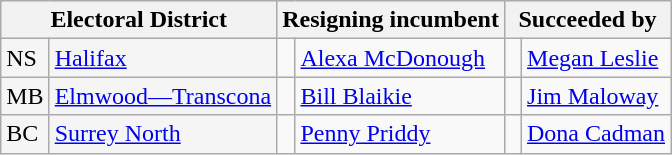<table class="wikitable">
<tr>
<th colspan=2>Electoral District</th>
<th colspan=2>Resigning incumbent</th>
<th colspan=2>Succeeded by</th>
</tr>
<tr>
<td style="background:whitesmoke;">NS</td>
<td style="background:whitesmoke;"><a href='#'>Halifax</a></td>
<td> </td>
<td><a href='#'>Alexa McDonough</a></td>
<td> </td>
<td><a href='#'>Megan Leslie</a></td>
</tr>
<tr>
<td style="background:whitesmoke;">MB</td>
<td style="background:whitesmoke;"><a href='#'>Elmwood—Transcona</a></td>
<td> </td>
<td><a href='#'>Bill Blaikie</a></td>
<td> </td>
<td><a href='#'>Jim Maloway</a></td>
</tr>
<tr>
<td style="background:whitesmoke;">BC</td>
<td style="background:whitesmoke;"><a href='#'>Surrey North</a></td>
<td> </td>
<td><a href='#'>Penny Priddy</a></td>
<td> </td>
<td><a href='#'>Dona Cadman</a></td>
</tr>
</table>
